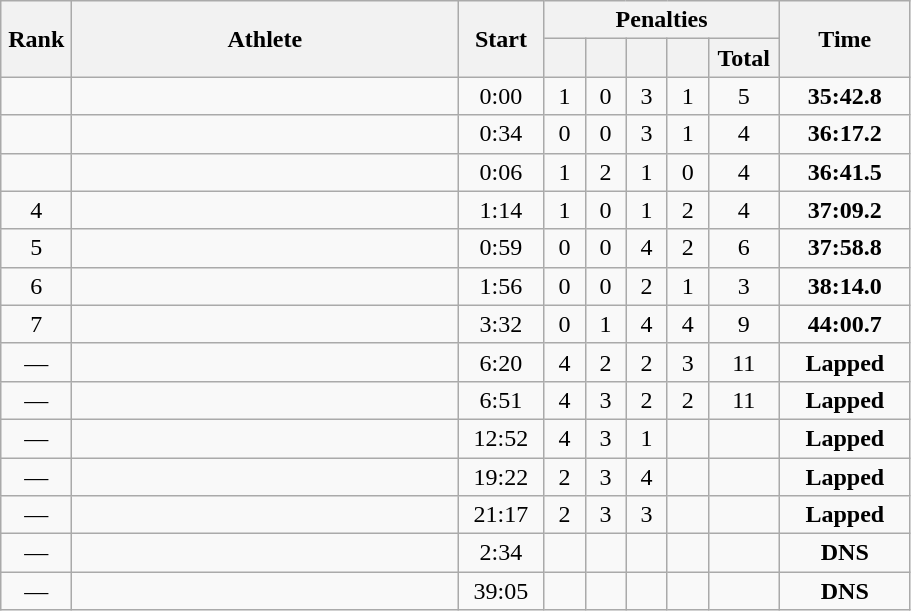<table class=wikitable style="text-align:center">
<tr>
<th rowspan=2 width=40>Rank</th>
<th rowspan=2 width=250>Athlete</th>
<th rowspan=2 width=50>Start</th>
<th colspan=5>Penalties</th>
<th rowspan=2 width=80>Time</th>
</tr>
<tr>
<th width=20></th>
<th width=20></th>
<th width=20></th>
<th width=20></th>
<th width=40>Total</th>
</tr>
<tr>
<td></td>
<td align=left></td>
<td>0:00</td>
<td>1</td>
<td>0</td>
<td>3</td>
<td>1</td>
<td>5</td>
<td><strong>35:42.8</strong></td>
</tr>
<tr>
<td></td>
<td align=left></td>
<td>0:34</td>
<td>0</td>
<td>0</td>
<td>3</td>
<td>1</td>
<td>4</td>
<td><strong>36:17.2</strong></td>
</tr>
<tr>
<td></td>
<td align=left></td>
<td>0:06</td>
<td>1</td>
<td>2</td>
<td>1</td>
<td>0</td>
<td>4</td>
<td><strong>36:41.5</strong></td>
</tr>
<tr>
<td>4</td>
<td align=left></td>
<td>1:14</td>
<td>1</td>
<td>0</td>
<td>1</td>
<td>2</td>
<td>4</td>
<td><strong>37:09.2</strong></td>
</tr>
<tr>
<td>5</td>
<td align=left></td>
<td>0:59</td>
<td>0</td>
<td>0</td>
<td>4</td>
<td>2</td>
<td>6</td>
<td><strong>37:58.8</strong></td>
</tr>
<tr>
<td>6</td>
<td align=left></td>
<td>1:56</td>
<td>0</td>
<td>0</td>
<td>2</td>
<td>1</td>
<td>3</td>
<td><strong>38:14.0</strong></td>
</tr>
<tr>
<td>7</td>
<td align=left></td>
<td>3:32</td>
<td>0</td>
<td>1</td>
<td>4</td>
<td>4</td>
<td>9</td>
<td><strong>44:00.7</strong></td>
</tr>
<tr>
<td>—</td>
<td align=left></td>
<td>6:20</td>
<td>4</td>
<td>2</td>
<td>2</td>
<td>3</td>
<td>11</td>
<td><strong>Lapped</strong></td>
</tr>
<tr>
<td>—</td>
<td align=left></td>
<td>6:51</td>
<td>4</td>
<td>3</td>
<td>2</td>
<td>2</td>
<td>11</td>
<td><strong>Lapped</strong></td>
</tr>
<tr>
<td>—</td>
<td align=left></td>
<td>12:52</td>
<td>4</td>
<td>3</td>
<td>1</td>
<td></td>
<td></td>
<td><strong>Lapped</strong></td>
</tr>
<tr>
<td>—</td>
<td align=left></td>
<td>19:22</td>
<td>2</td>
<td>3</td>
<td>4</td>
<td></td>
<td></td>
<td><strong>Lapped</strong></td>
</tr>
<tr>
<td>—</td>
<td align=left></td>
<td>21:17</td>
<td>2</td>
<td>3</td>
<td>3</td>
<td></td>
<td></td>
<td><strong>Lapped</strong></td>
</tr>
<tr>
<td>—</td>
<td align=left></td>
<td>2:34</td>
<td></td>
<td></td>
<td></td>
<td></td>
<td></td>
<td><strong>DNS</strong></td>
</tr>
<tr>
<td>—</td>
<td align=left></td>
<td>39:05</td>
<td></td>
<td></td>
<td></td>
<td></td>
<td></td>
<td><strong>DNS</strong></td>
</tr>
</table>
